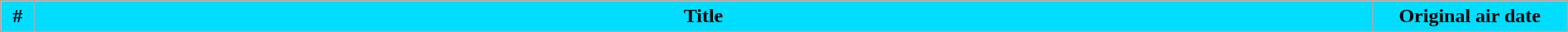<table class="wikitable plainrowheaders" style="width:100%; margin:auto; background:#FFFFFF;">
<tr>
<th style="background-color:#00DDFF;" width="20">#</th>
<th style="background-color:#00DDFF;">Title</th>
<th style="background-color:#00DDFF;" width="150">Original air date<br>

































</th>
</tr>
</table>
